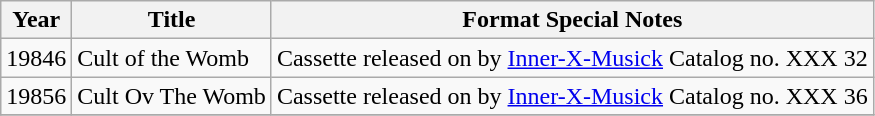<table class="wikitable">
<tr>
<th>Year</th>
<th>Title</th>
<th>Format Special Notes</th>
</tr>
<tr>
<td>19846</td>
<td>Cult of the Womb</td>
<td>Cassette released on by <a href='#'>Inner-X-Musick</a> Catalog no. XXX 32</td>
</tr>
<tr>
<td>19856</td>
<td>Cult Ov The Womb</td>
<td>Cassette released on by <a href='#'>Inner-X-Musick</a> Catalog no. XXX 36</td>
</tr>
<tr>
</tr>
</table>
